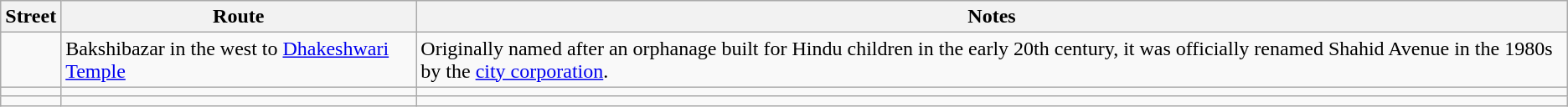<table class="wikitable">
<tr>
<th>Street</th>
<th>Route</th>
<th>Notes</th>
</tr>
<tr>
<td></td>
<td>Bakshibazar in the west to <a href='#'>Dhakeshwari Temple</a></td>
<td>Originally named after an orphanage built for Hindu children in the early 20th century, it was officially renamed Shahid Avenue in the 1980s by the <a href='#'>city corporation</a>.</td>
</tr>
<tr>
<td></td>
<td></td>
<td></td>
</tr>
<tr>
<td></td>
<td></td>
<td></td>
</tr>
</table>
